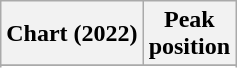<table class="wikitable sortable plainrowheaders" style="text-align:center">
<tr>
<th scope="col">Chart (2022)</th>
<th scope="col">Peak<br> position</th>
</tr>
<tr>
</tr>
<tr>
</tr>
</table>
